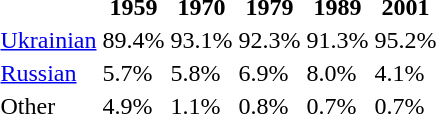<table class="standard sortable">
<tr>
<th></th>
<th>1959</th>
<th>1970</th>
<th>1979</th>
<th>1989</th>
<th>2001</th>
</tr>
<tr>
<td><a href='#'>Ukrainian</a></td>
<td>89.4%</td>
<td>93.1%</td>
<td>92.3%</td>
<td>91.3%</td>
<td>95.2%</td>
</tr>
<tr>
<td><a href='#'>Russian</a></td>
<td>5.7%</td>
<td>5.8%</td>
<td>6.9%</td>
<td>8.0%</td>
<td>4.1%</td>
</tr>
<tr>
<td>Other</td>
<td>4.9%</td>
<td>1.1%</td>
<td>0.8%</td>
<td>0.7%</td>
<td>0.7%</td>
</tr>
</table>
